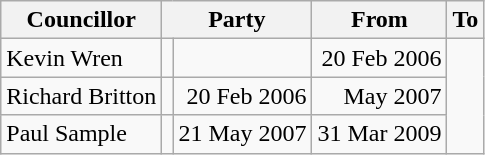<table class=wikitable>
<tr>
<th>Councillor</th>
<th colspan=2>Party</th>
<th>From</th>
<th>To</th>
</tr>
<tr>
<td>Kevin Wren</td>
<td></td>
<td></td>
<td align=right>20 Feb 2006</td>
</tr>
<tr>
<td>Richard Britton</td>
<td></td>
<td align=right>20 Feb 2006</td>
<td align=right>May 2007</td>
</tr>
<tr>
<td>Paul Sample</td>
<td></td>
<td align=right>21 May 2007</td>
<td align=right>31 Mar 2009</td>
</tr>
</table>
